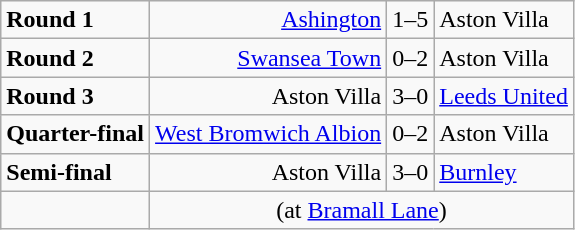<table class="wikitable">
<tr>
<td><strong>Round 1</strong></td>
<td align=right><a href='#'>Ashington</a></td>
<td>1–5</td>
<td>Aston Villa</td>
</tr>
<tr>
<td><strong>Round 2</strong></td>
<td align=right><a href='#'>Swansea Town</a></td>
<td>0–2</td>
<td>Aston Villa</td>
</tr>
<tr>
<td><strong>Round 3</strong></td>
<td align=right>Aston Villa</td>
<td>3–0</td>
<td><a href='#'>Leeds United</a></td>
</tr>
<tr>
<td><strong>Quarter-final</strong></td>
<td align=right><a href='#'>West Bromwich Albion</a></td>
<td>0–2</td>
<td>Aston Villa</td>
</tr>
<tr>
<td><strong>Semi-final</strong></td>
<td align=right>Aston Villa</td>
<td>3–0</td>
<td><a href='#'>Burnley</a></td>
</tr>
<tr>
<td></td>
<td colspan="4" style="text-align:center;">(at <a href='#'>Bramall Lane</a>)</td>
</tr>
</table>
